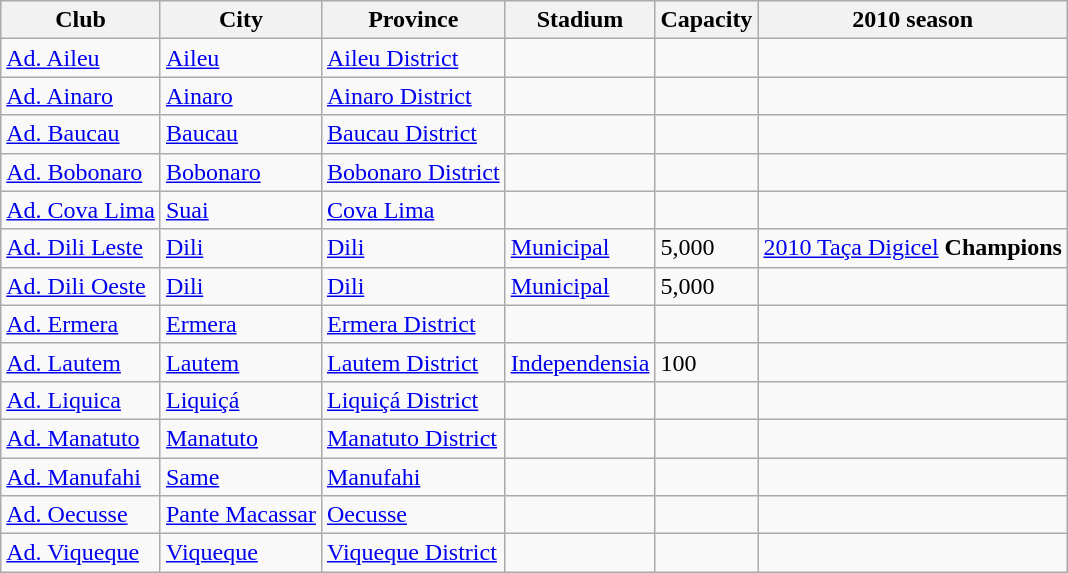<table class="wikitable sortable">
<tr>
<th>Club</th>
<th>City</th>
<th>Province</th>
<th>Stadium</th>
<th>Capacity</th>
<th>2010 season</th>
</tr>
<tr>
<td><a href='#'>Ad. Aileu</a></td>
<td><a href='#'>Aileu</a></td>
<td><a href='#'>Aileu District</a></td>
<td></td>
<td></td>
<td></td>
</tr>
<tr>
<td><a href='#'>Ad. Ainaro</a></td>
<td><a href='#'>Ainaro</a></td>
<td><a href='#'>Ainaro District</a></td>
<td></td>
<td></td>
<td></td>
</tr>
<tr>
<td><a href='#'>Ad. Baucau</a></td>
<td><a href='#'>Baucau</a></td>
<td><a href='#'>Baucau District</a></td>
<td></td>
<td></td>
<td></td>
</tr>
<tr>
<td><a href='#'>Ad. Bobonaro</a></td>
<td><a href='#'>Bobonaro</a></td>
<td><a href='#'>Bobonaro District</a></td>
<td></td>
<td></td>
<td></td>
</tr>
<tr>
<td><a href='#'>Ad. Cova Lima</a></td>
<td><a href='#'>Suai</a></td>
<td><a href='#'>Cova Lima</a></td>
<td></td>
<td></td>
<td></td>
</tr>
<tr>
<td><a href='#'>Ad. Dili Leste</a></td>
<td><a href='#'>Dili</a></td>
<td><a href='#'>Dili</a></td>
<td><a href='#'>Municipal</a></td>
<td>5,000</td>
<td><a href='#'>2010 Taça Digicel</a> <strong>Champions</strong></td>
</tr>
<tr>
<td><a href='#'>Ad. Dili Oeste</a></td>
<td><a href='#'>Dili</a></td>
<td><a href='#'>Dili</a></td>
<td><a href='#'>Municipal</a></td>
<td>5,000</td>
<td></td>
</tr>
<tr>
<td><a href='#'>Ad. Ermera</a></td>
<td><a href='#'>Ermera</a></td>
<td><a href='#'>Ermera District</a></td>
<td></td>
<td></td>
<td></td>
</tr>
<tr>
<td><a href='#'>Ad. Lautem</a></td>
<td><a href='#'>Lautem</a></td>
<td><a href='#'>Lautem District</a></td>
<td><a href='#'>Independensia</a></td>
<td>100</td>
<td></td>
</tr>
<tr>
<td><a href='#'>Ad. Liquica</a></td>
<td><a href='#'>Liquiçá</a></td>
<td><a href='#'>Liquiçá District</a></td>
<td></td>
<td></td>
<td></td>
</tr>
<tr>
<td><a href='#'>Ad. Manatuto</a></td>
<td><a href='#'>Manatuto</a></td>
<td><a href='#'>Manatuto District</a></td>
<td></td>
<td></td>
<td></td>
</tr>
<tr>
<td><a href='#'>Ad. Manufahi</a></td>
<td><a href='#'>Same</a></td>
<td><a href='#'>Manufahi</a></td>
<td></td>
<td></td>
<td></td>
</tr>
<tr>
<td><a href='#'>Ad. Oecusse</a></td>
<td><a href='#'>Pante Macassar</a></td>
<td><a href='#'>Oecusse</a></td>
<td></td>
<td></td>
<td></td>
</tr>
<tr>
<td><a href='#'>Ad. Viqueque</a></td>
<td><a href='#'>Viqueque</a></td>
<td><a href='#'>Viqueque District</a></td>
<td></td>
<td></td>
<td></td>
</tr>
</table>
